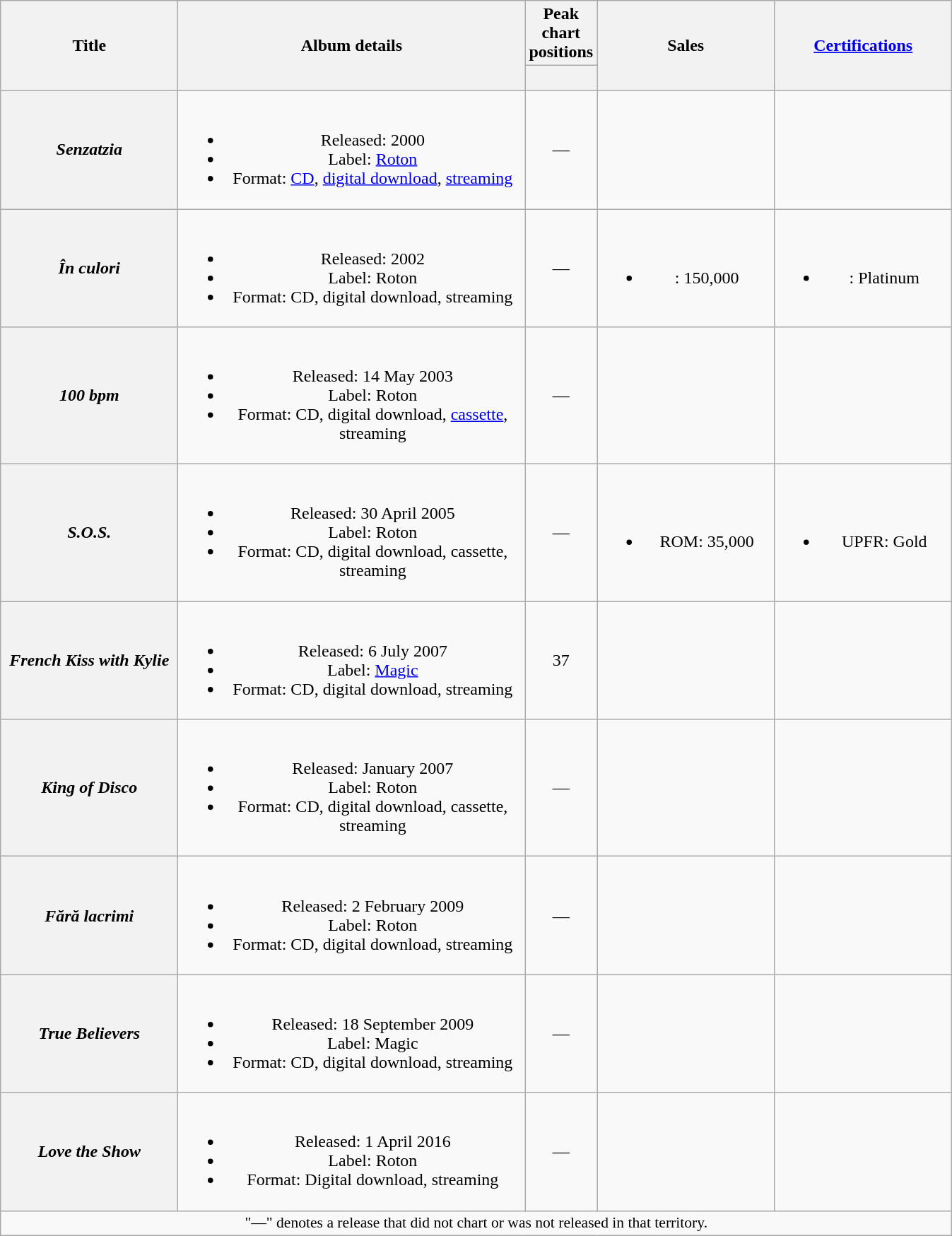<table class="wikitable plainrowheaders" style="text-align:center;">
<tr>
<th scope="col" style="width:10em;" rowspan="2">Title</th>
<th scope="col" style="width:20em;" rowspan="2">Album details</th>
<th scope="col" colspan="1">Peak chart positions</th>
<th scope="col" style="width:10em;" rowspan="2">Sales</th>
<th scope="col" style="width:10em;" rowspan="2"><a href='#'>Certifications</a></th>
</tr>
<tr>
<th scope="col" style="width:2.5em;font-size:90%;"><a href='#'></a><br></th>
</tr>
<tr>
<th scope="row"><em>Senzatzia</em></th>
<td><br><ul><li>Released: 2000</li><li>Label: <a href='#'>Roton</a></li><li>Format: <a href='#'>CD</a>, <a href='#'>digital download</a>, <a href='#'>streaming</a></li></ul></td>
<td>—</td>
<td></td>
<td></td>
</tr>
<tr>
<th scope="row"><em>În culori</em></th>
<td><br><ul><li>Released: 2002</li><li>Label: Roton</li><li>Format: CD, digital download, streaming</li></ul></td>
<td>—</td>
<td><br><ul><li>: 150,000</li></ul></td>
<td><br><ul><li><a href='#'></a>: Platinum</li></ul></td>
</tr>
<tr>
<th scope="row"><em>100 bpm</em></th>
<td><br><ul><li>Released: 14 May 2003</li><li>Label: Roton</li><li>Format: CD, digital download, <a href='#'>cassette</a>, streaming</li></ul></td>
<td>—</td>
<td></td>
<td></td>
</tr>
<tr>
<th scope="row"><em>S.O.S.</em></th>
<td><br><ul><li>Released: 30 April 2005</li><li>Label: Roton</li><li>Format: CD, digital download, cassette, streaming</li></ul></td>
<td>—</td>
<td><br><ul><li>ROM: 35,000</li></ul></td>
<td><br><ul><li>UPFR: Gold</li></ul></td>
</tr>
<tr>
<th scope="row"><em>French Kiss with Kylie</em></th>
<td><br><ul><li>Released: 6 July 2007</li><li>Label: <a href='#'>Magic</a></li><li>Format: CD, digital download, streaming</li></ul></td>
<td>37</td>
<td></td>
<td></td>
</tr>
<tr>
<th scope="row"><em>King of Disco</em></th>
<td><br><ul><li>Released: January 2007</li><li>Label: Roton</li><li>Format: CD, digital download, cassette, streaming</li></ul></td>
<td>—</td>
<td></td>
</tr>
<tr>
<th scope="row"><em>Fără lacrimi</em></th>
<td><br><ul><li>Released: 2 February 2009</li><li>Label: Roton</li><li>Format: CD, digital download, streaming</li></ul></td>
<td>—</td>
<td></td>
<td></td>
</tr>
<tr>
<th scope="row"><em>True Believers</em></th>
<td><br><ul><li>Released: 18 September 2009</li><li>Label: Magic</li><li>Format: CD, digital download, streaming</li></ul></td>
<td>—</td>
<td></td>
<td></td>
</tr>
<tr>
<th scope="row"><em>Love the Show</em></th>
<td><br><ul><li>Released: 1 April 2016</li><li>Label: Roton</li><li>Format: Digital download, streaming</li></ul></td>
<td>—</td>
<td></td>
<td></td>
</tr>
<tr>
<td colspan="5" style="font-size:90%">"—" denotes a release that did not chart or was not released in that territory.</td>
</tr>
</table>
